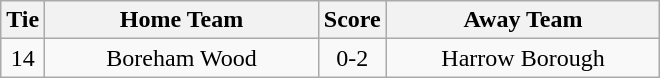<table class="wikitable" style="text-align:center;">
<tr>
<th width=20>Tie</th>
<th width=175>Home Team</th>
<th width=20>Score</th>
<th width=175>Away Team</th>
</tr>
<tr>
<td>14</td>
<td>Boreham Wood</td>
<td>0-2</td>
<td>Harrow Borough</td>
</tr>
</table>
